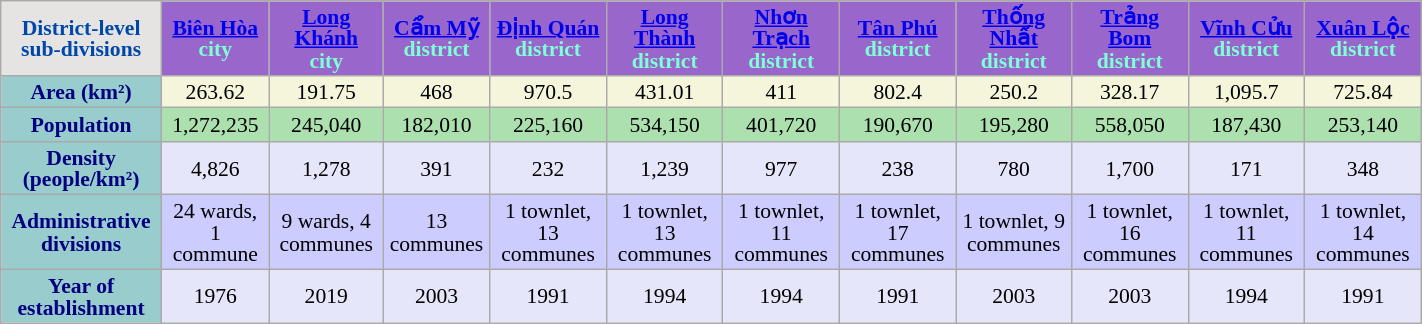<table class= "wikitable sortable" style= "font-size:90%; width:75%; border:0; text-align: center; line-height:100%;">
<tr>
<th style= "background:#e5e4e2; color:#0047ab; height:17px; ">District-level sub-divisions</th>
<th style= "background: #96c; color:#7fffd4;"><a href='#'>Biên Hòa</a><br>city</th>
<th style= "background: #96c; color:#7fffd4;"><a href='#'>Long Khánh</a><br>city</th>
<th style= "background: #96c; color:#7fffd4;"><a href='#'>Cẩm Mỹ</a><br>district</th>
<th style= "background: #96c; color:#7fffd4;"><a href='#'>Định Quán</a><br>district</th>
<th style= "background: #96c; color:#7fffd4;"><a href='#'>Long Thành</a><br>district</th>
<th style= "background: #96c; color:#7fffd4;"><a href='#'>Nhơn Trạch</a><br>district</th>
<th style= "background: #96c; color:#7fffd4;"><a href='#'>Tân Phú</a><br>district</th>
<th style= "background: #96c; color:#7fffd4;"><a href='#'>Thống Nhất</a><br>district</th>
<th style= "background: #96c; color:#7fffd4;"><a href='#'>Trảng Bom</a><br>district</th>
<th style= "background: #96c; color:#7fffd4;"><a href='#'>Vĩnh Cửu</a><br>district</th>
<th style= "background: #96c; color:#7fffd4;"><a href='#'>Xuân Lộc</a><br>district</th>
</tr>
<tr>
<th style= "background:#9cc; color:navy; ">Area (km²)</th>
<td style= "background: beige; color:#000;">263.62</td>
<td style= "background: beige; color:#000;">191.75</td>
<td style= "background: beige; color:#000;">468</td>
<td style= "background: beige; color:#000;">970.5</td>
<td style= "background: beige; color:#000;">431.01</td>
<td style= "background: beige; color:#000;">411</td>
<td style= "background: beige; color:#000;">802.4</td>
<td style= "background: beige; color:#000;">250.2</td>
<td style= "background: beige; color:#000;">328.17</td>
<td style= "background: beige; color:#000;">1,095.7</td>
<td style= "background: beige; color:#000;">725.84</td>
</tr>
<tr>
<th style= "background:#9cc; color:navy; height:16px; ">Population</th>
<td style= "background: #ACE1AF; color: black; ">1,272,235</td>
<td style= "background: #ACE1AF; color: black; ">245,040</td>
<td style= "background: #ACE1AF; color: black; ">182,010</td>
<td style= "background: #ACE1AF; color: black; ">225,160</td>
<td style= "background: #ACE1AF; color: black; ">534,150</td>
<td style= "background: #ACE1AF; color: black; ">401,720</td>
<td style= "background: #ACE1AF; color: black; ">190,670</td>
<td style= "background: #ACE1AF; color: black; ">195,280</td>
<td style= "background: #ACE1AF; color: black; ">558,050</td>
<td style= "background: #ACE1AF; color: black; ">187,430</td>
<td style= "background: #ACE1AF; color: black; ">253,140</td>
</tr>
<tr>
<th style= "background:#9cc; color:navy; ">Density (people/km²)</th>
<td style= "background: lavender; color:#000;">4,826</td>
<td style= "background: lavender; color:#000;">1,278</td>
<td style= "background: lavender; color:#000;">391</td>
<td style= "background: lavender; color:#000;">232</td>
<td style= "background: lavender; color:#000;">1,239</td>
<td style= "background: lavender; color:#000;">977</td>
<td style= "background: lavender; color:#000;">238</td>
<td style= "background: lavender; color:#000;">780</td>
<td style= "background: lavender; color:#000;">1,700</td>
<td style= "background: lavender; color:#000;">171</td>
<td style= "background: lavender; color:#000;">348</td>
</tr>
<tr>
<th style= "background:#9cc; color:navy; ">Administrative divisions</th>
<td style= "background:#ccf; color:#000;">24 wards, 1 commune</td>
<td style= "background:#ccf; color:#000;">9 wards, 4 communes</td>
<td style= "background:#ccf; color:#000;">13 communes</td>
<td style= "background:#ccf; color:#000;">1 townlet, 13 communes</td>
<td style= "background:#ccf; color:#000;">1 townlet, 13 communes</td>
<td style= "background:#ccf; color:#000;">1 townlet, 11 communes</td>
<td style= "background:#ccf; color:#000;">1 townlet, 17 communes</td>
<td style= "background:#ccf; color:#000;">1 townlet, 9 communes</td>
<td style= "background:#ccf; color:#000;">1 townlet, 16 communes</td>
<td style= "background:#ccf; color:#000;">1 townlet, 11 communes</td>
<td style= "background:#ccf; color:#000;">1 townlet, 14 communes</td>
</tr>
<tr>
<th style= "background:#9cc; color:navy; ">Year of establishment</th>
<td style= "background: lavender; color:#000;">1976</td>
<td style= "background: lavender; color:#000;">2019</td>
<td style= "background: lavender; color:#000;">2003</td>
<td style= "background: lavender; color:#000;">1991</td>
<td style= "background: lavender; color:#000;">1994</td>
<td style= "background: lavender; color:#000;">1994</td>
<td style= "background: lavender; color:#000;">1991</td>
<td style= "background: lavender; color:#000;">2003</td>
<td style= "background: lavender; color:#000;">2003</td>
<td style= "background: lavender; color:#000;">1994</td>
<td style= "background: lavender; color:#000;">1991</td>
</tr>
<tr>
</tr>
</table>
